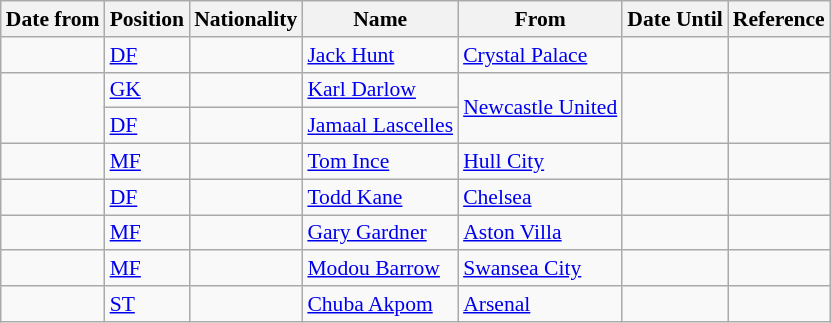<table class="wikitable"  style="text-align:left; font-size:90%; ">
<tr>
<th color:white;">Date from</th>
<th color:white;">Position</th>
<th color:white;">Nationality</th>
<th color:white;">Name</th>
<th color:white;">From</th>
<th color:white;">Date Until</th>
<th color:white;">Reference</th>
</tr>
<tr>
<td></td>
<td><a href='#'>DF</a></td>
<td></td>
<td><a href='#'>Jack Hunt</a></td>
<td><a href='#'>Crystal Palace</a></td>
<td></td>
<td></td>
</tr>
<tr>
<td rowspan="2"></td>
<td><a href='#'>GK</a></td>
<td></td>
<td><a href='#'>Karl Darlow</a></td>
<td rowspan="2"><a href='#'>Newcastle United</a></td>
<td rowspan="2"></td>
<td rowspan="2"></td>
</tr>
<tr>
<td><a href='#'>DF</a></td>
<td></td>
<td><a href='#'>Jamaal Lascelles</a></td>
</tr>
<tr>
<td></td>
<td><a href='#'>MF</a></td>
<td></td>
<td><a href='#'>Tom Ince</a></td>
<td><a href='#'>Hull City</a></td>
<td></td>
<td></td>
</tr>
<tr>
<td></td>
<td><a href='#'>DF</a></td>
<td></td>
<td><a href='#'>Todd Kane</a></td>
<td><a href='#'>Chelsea</a></td>
<td></td>
<td></td>
</tr>
<tr>
<td></td>
<td><a href='#'>MF</a></td>
<td></td>
<td><a href='#'>Gary Gardner</a></td>
<td><a href='#'>Aston Villa</a></td>
<td></td>
<td></td>
</tr>
<tr>
<td></td>
<td><a href='#'>MF</a></td>
<td></td>
<td><a href='#'>Modou Barrow</a></td>
<td><a href='#'>Swansea City</a></td>
<td></td>
<td></td>
</tr>
<tr>
<td></td>
<td><a href='#'>ST</a></td>
<td></td>
<td><a href='#'>Chuba Akpom</a></td>
<td><a href='#'>Arsenal</a></td>
<td></td>
<td></td>
</tr>
</table>
